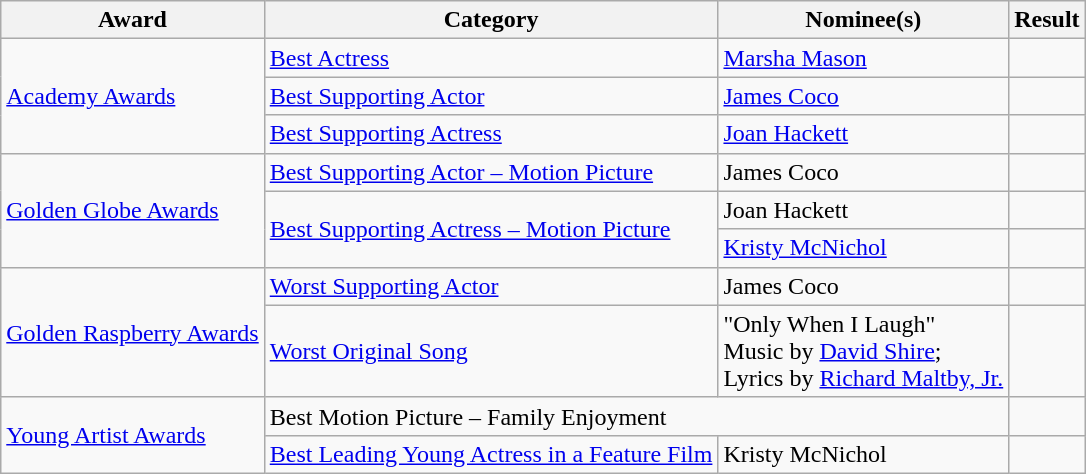<table class="wikitable plainrowheaders">
<tr>
<th>Award</th>
<th>Category</th>
<th>Nominee(s)</th>
<th>Result</th>
</tr>
<tr>
<td rowspan="3"><a href='#'>Academy Awards</a></td>
<td><a href='#'>Best Actress</a></td>
<td><a href='#'>Marsha Mason</a></td>
<td></td>
</tr>
<tr>
<td><a href='#'>Best Supporting Actor</a></td>
<td><a href='#'>James Coco</a></td>
<td></td>
</tr>
<tr>
<td><a href='#'>Best Supporting Actress</a></td>
<td><a href='#'>Joan Hackett</a></td>
<td></td>
</tr>
<tr>
<td rowspan="3"><a href='#'>Golden Globe Awards</a></td>
<td><a href='#'>Best Supporting Actor – Motion Picture</a></td>
<td>James Coco</td>
<td></td>
</tr>
<tr>
<td rowspan="2"><a href='#'>Best Supporting Actress – Motion Picture</a></td>
<td>Joan Hackett</td>
<td></td>
</tr>
<tr>
<td><a href='#'>Kristy McNichol</a></td>
<td></td>
</tr>
<tr>
<td rowspan="2"><a href='#'>Golden Raspberry Awards</a></td>
<td><a href='#'>Worst Supporting Actor</a></td>
<td>James Coco</td>
<td></td>
</tr>
<tr>
<td><a href='#'>Worst Original Song</a></td>
<td>"Only When I Laugh" <br> Music by <a href='#'>David Shire</a>; <br> Lyrics by <a href='#'>Richard Maltby, Jr.</a></td>
<td></td>
</tr>
<tr>
<td rowspan="2"><a href='#'>Young Artist Awards</a></td>
<td colspan="2">Best Motion Picture – Family Enjoyment</td>
<td></td>
</tr>
<tr>
<td><a href='#'>Best Leading Young Actress in a Feature Film</a></td>
<td>Kristy McNichol</td>
<td></td>
</tr>
</table>
